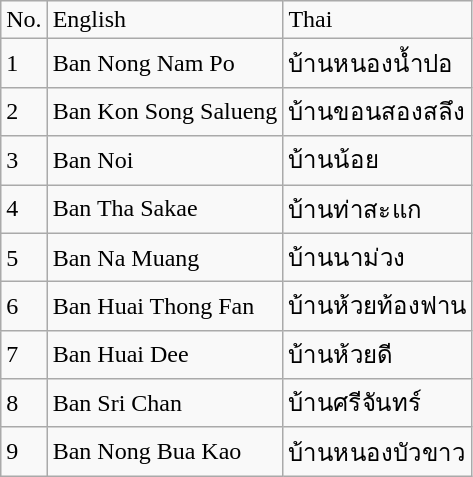<table class="wikitable">
<tr>
<td>No.</td>
<td>English</td>
<td>Thai</td>
</tr>
<tr>
<td>1</td>
<td>Ban Nong Nam Po</td>
<td>บ้านหนองน้ำปอ</td>
</tr>
<tr>
<td>2</td>
<td>Ban Kon Song Salueng</td>
<td>บ้านขอนสองสลึง</td>
</tr>
<tr>
<td>3</td>
<td>Ban Noi</td>
<td>บ้านน้อย</td>
</tr>
<tr>
<td>4</td>
<td>Ban Tha Sakae</td>
<td>บ้านท่าสะแก</td>
</tr>
<tr>
<td>5</td>
<td>Ban Na Muang</td>
<td>บ้านนาม่วง</td>
</tr>
<tr>
<td>6</td>
<td>Ban Huai Thong Fan</td>
<td>บ้านห้วยท้องฟาน</td>
</tr>
<tr>
<td>7</td>
<td>Ban Huai Dee</td>
<td>บ้านห้วยดี</td>
</tr>
<tr>
<td>8</td>
<td>Ban Sri Chan</td>
<td>บ้านศรีจันทร์</td>
</tr>
<tr>
<td>9</td>
<td>Ban Nong Bua Kao</td>
<td>บ้านหนองบัวขาว</td>
</tr>
</table>
